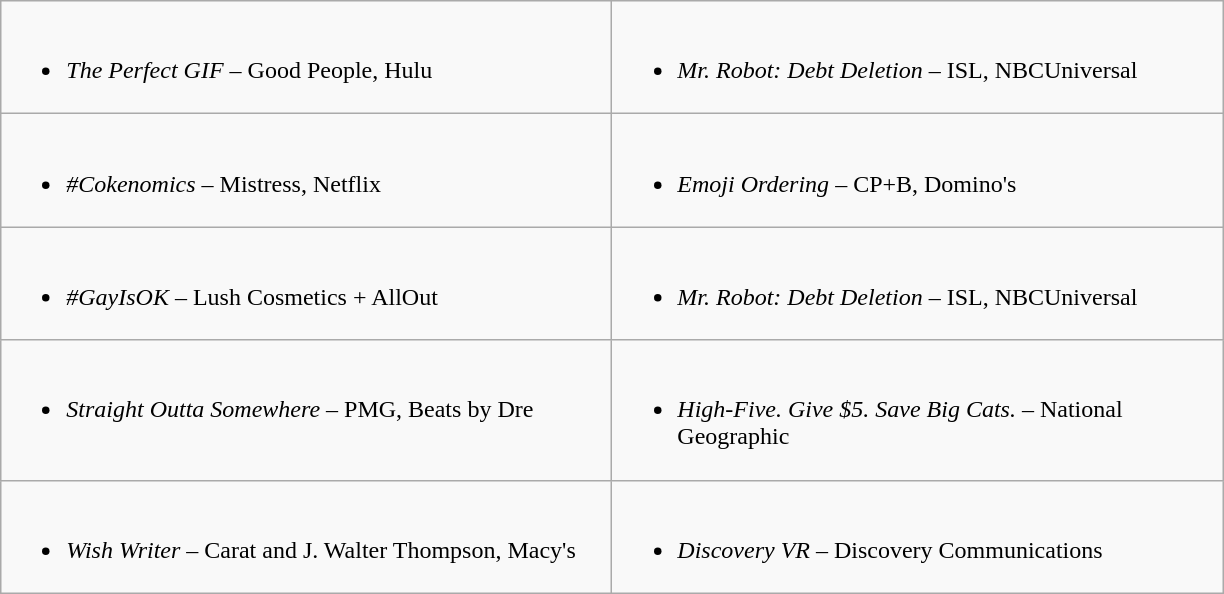<table class=wikitable>
<tr>
<td valign="top" width="400px"><br><ul><li><em>The Perfect GIF</em> – Good People, Hulu</li></ul></td>
<td valign="top" width="400px"><br><ul><li><em>Mr. Robot: Debt Deletion</em> – ISL, NBCUniversal</li></ul></td>
</tr>
<tr>
<td valign="top" width="400px"><br><ul><li><em>#Cokenomics</em> – Mistress, Netflix</li></ul></td>
<td valign="top" width="400px"><br><ul><li><em>Emoji Ordering</em> – CP+B, Domino's</li></ul></td>
</tr>
<tr>
<td valign="top" width="400px"><br><ul><li><em>#GayIsOK</em> – Lush Cosmetics + AllOut</li></ul></td>
<td valign="top" width="400px"><br><ul><li><em>Mr. Robot: Debt Deletion</em> – ISL, NBCUniversal</li></ul></td>
</tr>
<tr>
<td valign="top" width="400px"><br><ul><li><em>Straight Outta Somewhere</em> – PMG, Beats by Dre</li></ul></td>
<td valign="top" width="400px"><br><ul><li><em>High-Five. Give $5. Save Big Cats.</em> – National Geographic</li></ul></td>
</tr>
<tr>
<td valign="top" width="400px"><br><ul><li><em>Wish Writer</em> – Carat and J. Walter Thompson, Macy's</li></ul></td>
<td valign="top" width="400px"><br><ul><li><em>Discovery VR</em> – Discovery Communications</li></ul></td>
</tr>
</table>
